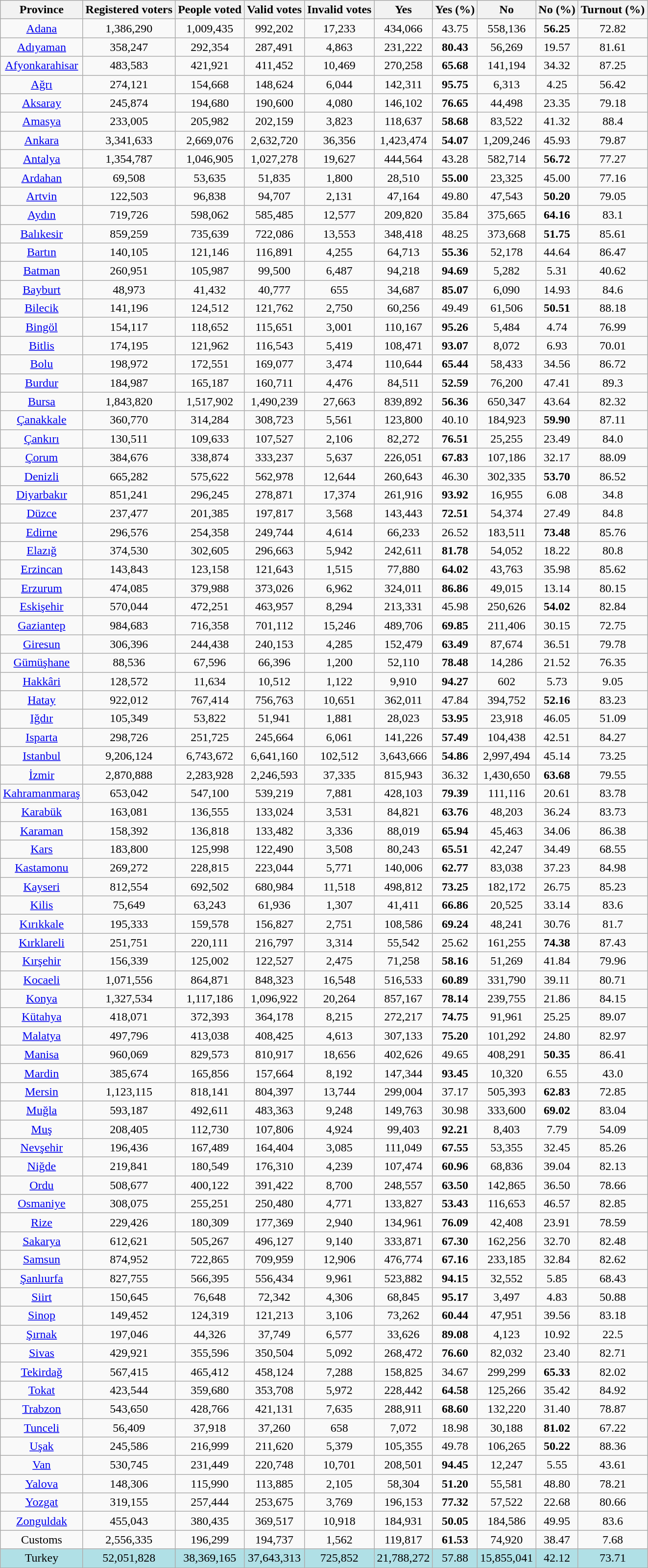<table class="wikitable sortable" style="text-align:center">
<tr>
<th rowspan="1">Province</th>
<th rowspan="1">Registered voters</th>
<th rowspan="1">People voted</th>
<th rowspan="1">Valid votes</th>
<th rowspan="1">Invalid votes</th>
<th rowspan="1">Yes</th>
<th rowspan="1">Yes (%)</th>
<th rowspan="1">No</th>
<th rowspan="1">No (%)</th>
<th rowspan="1">Turnout (%)</th>
</tr>
<tr>
<td><a href='#'>Adana</a></td>
<td>1,386,290</td>
<td>1,009,435</td>
<td>992,202</td>
<td>17,233</td>
<td>434,066</td>
<td>43.75</td>
<td>558,136</td>
<td><strong>56.25</strong></td>
<td>72.82</td>
</tr>
<tr>
<td><a href='#'>Adıyaman</a></td>
<td>358,247</td>
<td>292,354</td>
<td>287,491</td>
<td>4,863</td>
<td>231,222</td>
<td><strong>80.43</strong></td>
<td>56,269</td>
<td>19.57</td>
<td>81.61</td>
</tr>
<tr>
<td><a href='#'>Afyonkarahisar</a></td>
<td>483,583</td>
<td>421,921</td>
<td>411,452</td>
<td>10,469</td>
<td>270,258</td>
<td><strong>65.68</strong></td>
<td>141,194</td>
<td>34.32</td>
<td>87.25</td>
</tr>
<tr>
<td><a href='#'>Ağrı</a></td>
<td>274,121</td>
<td>154,668</td>
<td>148,624</td>
<td>6,044</td>
<td>142,311</td>
<td><strong>95.75</strong></td>
<td>6,313</td>
<td>4.25</td>
<td>56.42</td>
</tr>
<tr>
<td><a href='#'>Aksaray</a></td>
<td>245,874</td>
<td>194,680</td>
<td>190,600</td>
<td>4,080</td>
<td>146,102</td>
<td><strong>76.65</strong></td>
<td>44,498</td>
<td>23.35</td>
<td>79.18</td>
</tr>
<tr>
<td><a href='#'>Amasya</a></td>
<td>233,005</td>
<td>205,982</td>
<td>202,159</td>
<td>3,823</td>
<td>118,637</td>
<td><strong>58.68</strong></td>
<td>83,522</td>
<td>41.32</td>
<td>88.4</td>
</tr>
<tr>
<td><a href='#'>Ankara</a></td>
<td>3,341,633</td>
<td>2,669,076</td>
<td>2,632,720</td>
<td>36,356</td>
<td>1,423,474</td>
<td><strong>54.07</strong></td>
<td>1,209,246</td>
<td>45.93</td>
<td>79.87</td>
</tr>
<tr>
<td><a href='#'>Antalya</a></td>
<td>1,354,787</td>
<td>1,046,905</td>
<td>1,027,278</td>
<td>19,627</td>
<td>444,564</td>
<td>43.28</td>
<td>582,714</td>
<td><strong>56.72</strong></td>
<td>77.27</td>
</tr>
<tr>
<td><a href='#'>Ardahan</a></td>
<td>69,508</td>
<td>53,635</td>
<td>51,835</td>
<td>1,800</td>
<td>28,510</td>
<td><strong>55.00</strong></td>
<td>23,325</td>
<td>45.00</td>
<td>77.16</td>
</tr>
<tr>
<td><a href='#'>Artvin</a></td>
<td>122,503</td>
<td>96,838</td>
<td>94,707</td>
<td>2,131</td>
<td>47,164</td>
<td>49.80</td>
<td>47,543</td>
<td><strong>50.20</strong></td>
<td>79.05</td>
</tr>
<tr>
<td><a href='#'>Aydın</a></td>
<td>719,726</td>
<td>598,062</td>
<td>585,485</td>
<td>12,577</td>
<td>209,820</td>
<td>35.84</td>
<td>375,665</td>
<td><strong>64.16</strong></td>
<td>83.1</td>
</tr>
<tr>
<td><a href='#'>Balıkesir</a></td>
<td>859,259</td>
<td>735,639</td>
<td>722,086</td>
<td>13,553</td>
<td>348,418</td>
<td>48.25</td>
<td>373,668</td>
<td><strong>51.75</strong></td>
<td>85.61</td>
</tr>
<tr>
<td><a href='#'>Bartın</a></td>
<td>140,105</td>
<td>121,146</td>
<td>116,891</td>
<td>4,255</td>
<td>64,713</td>
<td><strong>55.36</strong></td>
<td>52,178</td>
<td>44.64</td>
<td>86.47</td>
</tr>
<tr>
<td><a href='#'>Batman</a></td>
<td>260,951</td>
<td>105,987</td>
<td>99,500</td>
<td>6,487</td>
<td>94,218</td>
<td><strong>94.69</strong></td>
<td>5,282</td>
<td>5.31</td>
<td>40.62</td>
</tr>
<tr>
<td><a href='#'>Bayburt</a></td>
<td>48,973</td>
<td>41,432</td>
<td>40,777</td>
<td>655</td>
<td>34,687</td>
<td><strong>85.07</strong></td>
<td>6,090</td>
<td>14.93</td>
<td>84.6</td>
</tr>
<tr>
<td><a href='#'>Bilecik</a></td>
<td>141,196</td>
<td>124,512</td>
<td>121,762</td>
<td>2,750</td>
<td>60,256</td>
<td>49.49</td>
<td>61,506</td>
<td><strong>50.51</strong></td>
<td>88.18</td>
</tr>
<tr>
<td><a href='#'>Bingöl</a></td>
<td>154,117</td>
<td>118,652</td>
<td>115,651</td>
<td>3,001</td>
<td>110,167</td>
<td><strong>95.26</strong></td>
<td>5,484</td>
<td>4.74</td>
<td>76.99</td>
</tr>
<tr>
<td><a href='#'>Bitlis</a></td>
<td>174,195</td>
<td>121,962</td>
<td>116,543</td>
<td>5,419</td>
<td>108,471</td>
<td><strong>93.07</strong></td>
<td>8,072</td>
<td>6.93</td>
<td>70.01</td>
</tr>
<tr>
<td><a href='#'>Bolu</a></td>
<td>198,972</td>
<td>172,551</td>
<td>169,077</td>
<td>3,474</td>
<td>110,644</td>
<td><strong>65.44</strong></td>
<td>58,433</td>
<td>34.56</td>
<td>86.72</td>
</tr>
<tr>
<td><a href='#'>Burdur</a></td>
<td>184,987</td>
<td>165,187</td>
<td>160,711</td>
<td>4,476</td>
<td>84,511</td>
<td><strong>52.59</strong></td>
<td>76,200</td>
<td>47.41</td>
<td>89.3</td>
</tr>
<tr>
<td><a href='#'>Bursa</a></td>
<td>1,843,820</td>
<td>1,517,902</td>
<td>1,490,239</td>
<td>27,663</td>
<td>839,892</td>
<td><strong>56.36</strong></td>
<td>650,347</td>
<td>43.64</td>
<td>82.32</td>
</tr>
<tr>
<td><a href='#'>Çanakkale</a></td>
<td>360,770</td>
<td>314,284</td>
<td>308,723</td>
<td>5,561</td>
<td>123,800</td>
<td>40.10</td>
<td>184,923</td>
<td><strong>59.90</strong></td>
<td>87.11</td>
</tr>
<tr>
<td><a href='#'>Çankırı</a></td>
<td>130,511</td>
<td>109,633</td>
<td>107,527</td>
<td>2,106</td>
<td>82,272</td>
<td><strong>76.51</strong></td>
<td>25,255</td>
<td>23.49</td>
<td>84.0</td>
</tr>
<tr>
<td><a href='#'>Çorum</a></td>
<td>384,676</td>
<td>338,874</td>
<td>333,237</td>
<td>5,637</td>
<td>226,051</td>
<td><strong>67.83</strong></td>
<td>107,186</td>
<td>32.17</td>
<td>88.09</td>
</tr>
<tr>
<td><a href='#'>Denizli</a></td>
<td>665,282</td>
<td>575,622</td>
<td>562,978</td>
<td>12,644</td>
<td>260,643</td>
<td>46.30</td>
<td>302,335</td>
<td><strong>53.70</strong></td>
<td>86.52</td>
</tr>
<tr>
<td><a href='#'>Diyarbakır</a></td>
<td>851,241</td>
<td>296,245</td>
<td>278,871</td>
<td>17,374</td>
<td>261,916</td>
<td><strong>93.92</strong></td>
<td>16,955</td>
<td>6.08</td>
<td>34.8</td>
</tr>
<tr>
<td><a href='#'>Düzce</a></td>
<td>237,477</td>
<td>201,385</td>
<td>197,817</td>
<td>3,568</td>
<td>143,443</td>
<td><strong>72.51</strong></td>
<td>54,374</td>
<td>27.49</td>
<td>84.8</td>
</tr>
<tr>
<td><a href='#'>Edirne</a></td>
<td>296,576</td>
<td>254,358</td>
<td>249,744</td>
<td>4,614</td>
<td>66,233</td>
<td>26.52</td>
<td>183,511</td>
<td><strong>73.48</strong></td>
<td>85.76</td>
</tr>
<tr>
<td><a href='#'>Elazığ</a></td>
<td>374,530</td>
<td>302,605</td>
<td>296,663</td>
<td>5,942</td>
<td>242,611</td>
<td><strong>81.78</strong></td>
<td>54,052</td>
<td>18.22</td>
<td>80.8</td>
</tr>
<tr>
<td><a href='#'>Erzincan</a></td>
<td>143,843</td>
<td>123,158</td>
<td>121,643</td>
<td>1,515</td>
<td>77,880</td>
<td><strong>64.02</strong></td>
<td>43,763</td>
<td>35.98</td>
<td>85.62</td>
</tr>
<tr>
<td><a href='#'>Erzurum</a></td>
<td>474,085</td>
<td>379,988</td>
<td>373,026</td>
<td>6,962</td>
<td>324,011</td>
<td><strong>86.86</strong></td>
<td>49,015</td>
<td>13.14</td>
<td>80.15</td>
</tr>
<tr>
<td><a href='#'>Eskişehir</a></td>
<td>570,044</td>
<td>472,251</td>
<td>463,957</td>
<td>8,294</td>
<td>213,331</td>
<td>45.98</td>
<td>250,626</td>
<td><strong>54.02</strong></td>
<td>82.84</td>
</tr>
<tr>
<td><a href='#'>Gaziantep</a></td>
<td>984,683</td>
<td>716,358</td>
<td>701,112</td>
<td>15,246</td>
<td>489,706</td>
<td><strong>69.85</strong></td>
<td>211,406</td>
<td>30.15</td>
<td>72.75</td>
</tr>
<tr>
<td><a href='#'>Giresun</a></td>
<td>306,396</td>
<td>244,438</td>
<td>240,153</td>
<td>4,285</td>
<td>152,479</td>
<td><strong>63.49</strong></td>
<td>87,674</td>
<td>36.51</td>
<td>79.78</td>
</tr>
<tr>
<td><a href='#'>Gümüşhane</a></td>
<td>88,536</td>
<td>67,596</td>
<td>66,396</td>
<td>1,200</td>
<td>52,110</td>
<td><strong>78.48</strong></td>
<td>14,286</td>
<td>21.52</td>
<td>76.35</td>
</tr>
<tr>
<td><a href='#'>Hakkâri</a></td>
<td>128,572</td>
<td>11,634</td>
<td>10,512</td>
<td>1,122</td>
<td>9,910</td>
<td><strong>94.27</strong></td>
<td>602</td>
<td>5.73</td>
<td>9.05</td>
</tr>
<tr>
<td><a href='#'>Hatay</a></td>
<td>922,012</td>
<td>767,414</td>
<td>756,763</td>
<td>10,651</td>
<td>362,011</td>
<td>47.84</td>
<td>394,752</td>
<td><strong>52.16</strong></td>
<td>83.23</td>
</tr>
<tr>
<td><a href='#'>Iğdır</a></td>
<td>105,349</td>
<td>53,822</td>
<td>51,941</td>
<td>1,881</td>
<td>28,023</td>
<td><strong>53.95</strong></td>
<td>23,918</td>
<td>46.05</td>
<td>51.09</td>
</tr>
<tr>
<td><a href='#'>Isparta</a></td>
<td>298,726</td>
<td>251,725</td>
<td>245,664</td>
<td>6,061</td>
<td>141,226</td>
<td><strong>57.49</strong></td>
<td>104,438</td>
<td>42.51</td>
<td>84.27</td>
</tr>
<tr>
<td><a href='#'>Istanbul</a></td>
<td>9,206,124</td>
<td>6,743,672</td>
<td>6,641,160</td>
<td>102,512</td>
<td>3,643,666</td>
<td><strong>54.86</strong></td>
<td>2,997,494</td>
<td>45.14</td>
<td>73.25</td>
</tr>
<tr>
<td><a href='#'>İzmir</a></td>
<td>2,870,888</td>
<td>2,283,928</td>
<td>2,246,593</td>
<td>37,335</td>
<td>815,943</td>
<td>36.32</td>
<td>1,430,650</td>
<td><strong>63.68</strong></td>
<td>79.55</td>
</tr>
<tr>
<td><a href='#'>Kahramanmaraş</a></td>
<td>653,042</td>
<td>547,100</td>
<td>539,219</td>
<td>7,881</td>
<td>428,103</td>
<td><strong>79.39</strong></td>
<td>111,116</td>
<td>20.61</td>
<td>83.78</td>
</tr>
<tr>
<td><a href='#'>Karabük</a></td>
<td>163,081</td>
<td>136,555</td>
<td>133,024</td>
<td>3,531</td>
<td>84,821</td>
<td><strong>63.76</strong></td>
<td>48,203</td>
<td>36.24</td>
<td>83.73</td>
</tr>
<tr>
<td><a href='#'>Karaman</a></td>
<td>158,392</td>
<td>136,818</td>
<td>133,482</td>
<td>3,336</td>
<td>88,019</td>
<td><strong>65.94</strong></td>
<td>45,463</td>
<td>34.06</td>
<td>86.38</td>
</tr>
<tr>
<td><a href='#'>Kars</a></td>
<td>183,800</td>
<td>125,998</td>
<td>122,490</td>
<td>3,508</td>
<td>80,243</td>
<td><strong>65.51</strong></td>
<td>42,247</td>
<td>34.49</td>
<td>68.55</td>
</tr>
<tr>
<td><a href='#'>Kastamonu</a></td>
<td>269,272</td>
<td>228,815</td>
<td>223,044</td>
<td>5,771</td>
<td>140,006</td>
<td><strong>62.77</strong></td>
<td>83,038</td>
<td>37.23</td>
<td>84.98</td>
</tr>
<tr>
<td><a href='#'>Kayseri</a></td>
<td>812,554</td>
<td>692,502</td>
<td>680,984</td>
<td>11,518</td>
<td>498,812</td>
<td><strong>73.25</strong></td>
<td>182,172</td>
<td>26.75</td>
<td>85.23</td>
</tr>
<tr>
<td><a href='#'>Kilis</a></td>
<td>75,649</td>
<td>63,243</td>
<td>61,936</td>
<td>1,307</td>
<td>41,411</td>
<td><strong>66.86</strong></td>
<td>20,525</td>
<td>33.14</td>
<td>83.6</td>
</tr>
<tr>
<td><a href='#'>Kırıkkale</a></td>
<td>195,333</td>
<td>159,578</td>
<td>156,827</td>
<td>2,751</td>
<td>108,586</td>
<td><strong>69.24</strong></td>
<td>48,241</td>
<td>30.76</td>
<td>81.7</td>
</tr>
<tr>
<td><a href='#'>Kırklareli</a></td>
<td>251,751</td>
<td>220,111</td>
<td>216,797</td>
<td>3,314</td>
<td>55,542</td>
<td>25.62</td>
<td>161,255</td>
<td><strong>74.38</strong></td>
<td>87.43</td>
</tr>
<tr>
<td><a href='#'>Kırşehir</a></td>
<td>156,339</td>
<td>125,002</td>
<td>122,527</td>
<td>2,475</td>
<td>71,258</td>
<td><strong>58.16</strong></td>
<td>51,269</td>
<td>41.84</td>
<td>79.96</td>
</tr>
<tr>
<td><a href='#'>Kocaeli</a></td>
<td>1,071,556</td>
<td>864,871</td>
<td>848,323</td>
<td>16,548</td>
<td>516,533</td>
<td><strong>60.89</strong></td>
<td>331,790</td>
<td>39.11</td>
<td>80.71</td>
</tr>
<tr>
<td><a href='#'>Konya</a></td>
<td>1,327,534</td>
<td>1,117,186</td>
<td>1,096,922</td>
<td>20,264</td>
<td>857,167</td>
<td><strong>78.14</strong></td>
<td>239,755</td>
<td>21.86</td>
<td>84.15</td>
</tr>
<tr>
<td><a href='#'>Kütahya</a></td>
<td>418,071</td>
<td>372,393</td>
<td>364,178</td>
<td>8,215</td>
<td>272,217</td>
<td><strong>74.75</strong></td>
<td>91,961</td>
<td>25.25</td>
<td>89.07</td>
</tr>
<tr>
<td><a href='#'>Malatya</a></td>
<td>497,796</td>
<td>413,038</td>
<td>408,425</td>
<td>4,613</td>
<td>307,133</td>
<td><strong>75.20</strong></td>
<td>101,292</td>
<td>24.80</td>
<td>82.97</td>
</tr>
<tr>
<td><a href='#'>Manisa</a></td>
<td>960,069</td>
<td>829,573</td>
<td>810,917</td>
<td>18,656</td>
<td>402,626</td>
<td>49.65</td>
<td>408,291</td>
<td><strong>50.35</strong></td>
<td>86.41</td>
</tr>
<tr>
<td><a href='#'>Mardin</a></td>
<td>385,674</td>
<td>165,856</td>
<td>157,664</td>
<td>8,192</td>
<td>147,344</td>
<td><strong>93.45</strong></td>
<td>10,320</td>
<td>6.55</td>
<td>43.0</td>
</tr>
<tr>
<td><a href='#'>Mersin</a></td>
<td>1,123,115</td>
<td>818,141</td>
<td>804,397</td>
<td>13,744</td>
<td>299,004</td>
<td>37.17</td>
<td>505,393</td>
<td><strong>62.83</strong></td>
<td>72.85</td>
</tr>
<tr>
<td><a href='#'>Muğla</a></td>
<td>593,187</td>
<td>492,611</td>
<td>483,363</td>
<td>9,248</td>
<td>149,763</td>
<td>30.98</td>
<td>333,600</td>
<td><strong>69.02</strong></td>
<td>83.04</td>
</tr>
<tr>
<td><a href='#'>Muş</a></td>
<td>208,405</td>
<td>112,730</td>
<td>107,806</td>
<td>4,924</td>
<td>99,403</td>
<td><strong>92.21</strong></td>
<td>8,403</td>
<td>7.79</td>
<td>54.09</td>
</tr>
<tr>
<td><a href='#'>Nevşehir</a></td>
<td>196,436</td>
<td>167,489</td>
<td>164,404</td>
<td>3,085</td>
<td>111,049</td>
<td><strong>67.55</strong></td>
<td>53,355</td>
<td>32.45</td>
<td>85.26</td>
</tr>
<tr>
<td><a href='#'>Niğde</a></td>
<td>219,841</td>
<td>180,549</td>
<td>176,310</td>
<td>4,239</td>
<td>107,474</td>
<td><strong>60.96</strong></td>
<td>68,836</td>
<td>39.04</td>
<td>82.13</td>
</tr>
<tr>
<td><a href='#'>Ordu</a></td>
<td>508,677</td>
<td>400,122</td>
<td>391,422</td>
<td>8,700</td>
<td>248,557</td>
<td><strong>63.50</strong></td>
<td>142,865</td>
<td>36.50</td>
<td>78.66</td>
</tr>
<tr>
<td><a href='#'>Osmaniye</a></td>
<td>308,075</td>
<td>255,251</td>
<td>250,480</td>
<td>4,771</td>
<td>133,827</td>
<td><strong>53.43</strong></td>
<td>116,653</td>
<td>46.57</td>
<td>82.85</td>
</tr>
<tr>
<td><a href='#'>Rize</a></td>
<td>229,426</td>
<td>180,309</td>
<td>177,369</td>
<td>2,940</td>
<td>134,961</td>
<td><strong>76.09</strong></td>
<td>42,408</td>
<td>23.91</td>
<td>78.59</td>
</tr>
<tr>
<td><a href='#'>Sakarya</a></td>
<td>612,621</td>
<td>505,267</td>
<td>496,127</td>
<td>9,140</td>
<td>333,871</td>
<td><strong>67.30</strong></td>
<td>162,256</td>
<td>32.70</td>
<td>82.48</td>
</tr>
<tr>
<td><a href='#'>Samsun</a></td>
<td>874,952</td>
<td>722,865</td>
<td>709,959</td>
<td>12,906</td>
<td>476,774</td>
<td><strong>67.16</strong></td>
<td>233,185</td>
<td>32.84</td>
<td>82.62</td>
</tr>
<tr>
<td><a href='#'>Şanlıurfa</a></td>
<td>827,755</td>
<td>566,395</td>
<td>556,434</td>
<td>9,961</td>
<td>523,882</td>
<td><strong>94.15</strong></td>
<td>32,552</td>
<td>5.85</td>
<td>68.43</td>
</tr>
<tr>
<td><a href='#'>Siirt</a></td>
<td>150,645</td>
<td>76,648</td>
<td>72,342</td>
<td>4,306</td>
<td>68,845</td>
<td><strong>95.17</strong></td>
<td>3,497</td>
<td>4.83</td>
<td>50.88</td>
</tr>
<tr>
<td><a href='#'>Sinop</a></td>
<td>149,452</td>
<td>124,319</td>
<td>121,213</td>
<td>3,106</td>
<td>73,262</td>
<td><strong>60.44</strong></td>
<td>47,951</td>
<td>39.56</td>
<td>83.18</td>
</tr>
<tr>
<td><a href='#'>Şırnak</a></td>
<td>197,046</td>
<td>44,326</td>
<td>37,749</td>
<td>6,577</td>
<td>33,626</td>
<td><strong>89.08</strong></td>
<td>4,123</td>
<td>10.92</td>
<td>22.5</td>
</tr>
<tr>
<td><a href='#'>Sivas</a></td>
<td>429,921</td>
<td>355,596</td>
<td>350,504</td>
<td>5,092</td>
<td>268,472</td>
<td><strong>76.60</strong></td>
<td>82,032</td>
<td>23.40</td>
<td>82.71</td>
</tr>
<tr>
<td><a href='#'>Tekirdağ</a></td>
<td>567,415</td>
<td>465,412</td>
<td>458,124</td>
<td>7,288</td>
<td>158,825</td>
<td>34.67</td>
<td>299,299</td>
<td><strong>65.33</strong></td>
<td>82.02</td>
</tr>
<tr>
<td><a href='#'>Tokat</a></td>
<td>423,544</td>
<td>359,680</td>
<td>353,708</td>
<td>5,972</td>
<td>228,442</td>
<td><strong>64.58</strong></td>
<td>125,266</td>
<td>35.42</td>
<td>84.92</td>
</tr>
<tr>
<td><a href='#'>Trabzon</a></td>
<td>543,650</td>
<td>428,766</td>
<td>421,131</td>
<td>7,635</td>
<td>288,911</td>
<td><strong>68.60</strong></td>
<td>132,220</td>
<td>31.40</td>
<td>78.87</td>
</tr>
<tr>
<td><a href='#'>Tunceli</a></td>
<td>56,409</td>
<td>37,918</td>
<td>37,260</td>
<td>658</td>
<td>7,072</td>
<td>18.98</td>
<td>30,188</td>
<td><strong>81.02</strong></td>
<td>67.22</td>
</tr>
<tr>
<td><a href='#'>Uşak</a></td>
<td>245,586</td>
<td>216,999</td>
<td>211,620</td>
<td>5,379</td>
<td>105,355</td>
<td>49.78</td>
<td>106,265</td>
<td><strong>50.22</strong></td>
<td>88.36</td>
</tr>
<tr>
<td><a href='#'>Van</a></td>
<td>530,745</td>
<td>231,449</td>
<td>220,748</td>
<td>10,701</td>
<td>208,501</td>
<td><strong>94.45</strong></td>
<td>12,247</td>
<td>5.55</td>
<td>43.61</td>
</tr>
<tr>
<td><a href='#'>Yalova</a></td>
<td>148,306</td>
<td>115,990</td>
<td>113,885</td>
<td>2,105</td>
<td>58,304</td>
<td><strong>51.20</strong></td>
<td>55,581</td>
<td>48.80</td>
<td>78.21</td>
</tr>
<tr>
<td><a href='#'>Yozgat</a></td>
<td>319,155</td>
<td>257,444</td>
<td>253,675</td>
<td>3,769</td>
<td>196,153</td>
<td><strong>77.32</strong></td>
<td>57,522</td>
<td>22.68</td>
<td>80.66</td>
</tr>
<tr>
<td><a href='#'>Zonguldak</a></td>
<td>455,043</td>
<td>380,435</td>
<td>369,517</td>
<td>10,918</td>
<td>184,931</td>
<td><strong>50.05</strong></td>
<td>184,586</td>
<td>49.95</td>
<td>83.6</td>
</tr>
<tr>
<td>Customs</td>
<td>2,556,335</td>
<td>196,299</td>
<td>194,737</td>
<td>1,562</td>
<td>119,817</td>
<td><strong>61.53</strong></td>
<td>74,920</td>
<td>38.47</td>
<td>7.68</td>
</tr>
<tr bgcolor=#B0E0E6>
<td>Turkey</td>
<td>52,051,828</td>
<td>38,369,165</td>
<td>37,643,313</td>
<td>725,852</td>
<td>21,788,272</td>
<td>57.88</td>
<td>15,855,041</td>
<td>42.12</td>
<td>73.71</td>
</tr>
</table>
